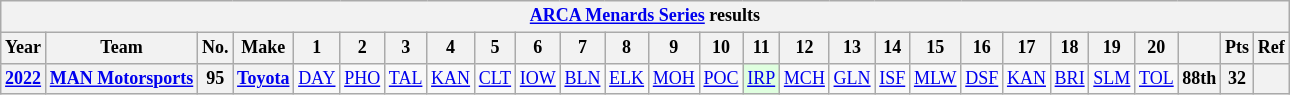<table class="wikitable" style="text-align:center; font-size:75%">
<tr>
<th colspan=48><a href='#'>ARCA Menards Series</a> results</th>
</tr>
<tr>
<th>Year</th>
<th>Team</th>
<th>No.</th>
<th>Make</th>
<th>1</th>
<th>2</th>
<th>3</th>
<th>4</th>
<th>5</th>
<th>6</th>
<th>7</th>
<th>8</th>
<th>9</th>
<th>10</th>
<th>11</th>
<th>12</th>
<th>13</th>
<th>14</th>
<th>15</th>
<th>16</th>
<th>17</th>
<th>18</th>
<th>19</th>
<th>20</th>
<th></th>
<th>Pts</th>
<th>Ref</th>
</tr>
<tr>
<th><a href='#'>2022</a></th>
<th><a href='#'>MAN Motorsports</a></th>
<th>95</th>
<th><a href='#'>Toyota</a></th>
<td><a href='#'>DAY</a></td>
<td><a href='#'>PHO</a></td>
<td><a href='#'>TAL</a></td>
<td><a href='#'>KAN</a></td>
<td><a href='#'>CLT</a></td>
<td><a href='#'>IOW</a></td>
<td><a href='#'>BLN</a></td>
<td><a href='#'>ELK</a></td>
<td><a href='#'>MOH</a></td>
<td><a href='#'>POC</a></td>
<td style="background:#DFFFDF;"><a href='#'>IRP</a><br></td>
<td><a href='#'>MCH</a></td>
<td><a href='#'>GLN</a></td>
<td><a href='#'>ISF</a></td>
<td><a href='#'>MLW</a></td>
<td><a href='#'>DSF</a></td>
<td><a href='#'>KAN</a></td>
<td><a href='#'>BRI</a></td>
<td><a href='#'>SLM</a></td>
<td><a href='#'>TOL</a></td>
<th>88th</th>
<th>32</th>
<th></th>
</tr>
</table>
